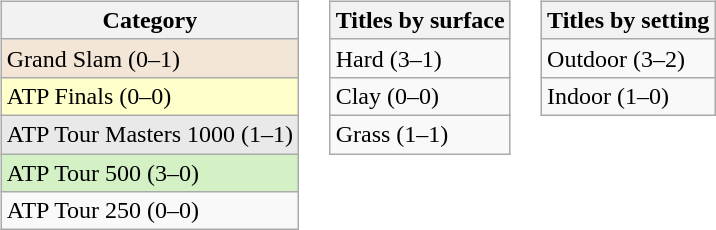<table>
<tr>
<td valign=top><br><table class=wikitable>
<tr>
<th>Category</th>
</tr>
<tr style="background:#f3e6d7;">
<td>Grand Slam (0–1)</td>
</tr>
<tr style="background:#ffc;">
<td>ATP Finals (0–0)</td>
</tr>
<tr style="background:#e9e9e9;">
<td>ATP Tour Masters 1000 (1–1)</td>
</tr>
<tr style="background:#d4f1c5;">
<td>ATP Tour 500 (3–0)</td>
</tr>
<tr>
<td>ATP Tour 250 (0–0)</td>
</tr>
</table>
</td>
<td valign=top><br><table class=wikitable>
<tr>
<th>Titles by surface</th>
</tr>
<tr>
<td>Hard (3–1)</td>
</tr>
<tr>
<td>Clay (0–0)</td>
</tr>
<tr>
<td>Grass (1–1)</td>
</tr>
</table>
</td>
<td valign=top><br><table class=wikitable>
<tr>
<th>Titles by setting</th>
</tr>
<tr>
<td>Outdoor (3–2)</td>
</tr>
<tr>
<td>Indoor (1–0)</td>
</tr>
</table>
</td>
</tr>
</table>
